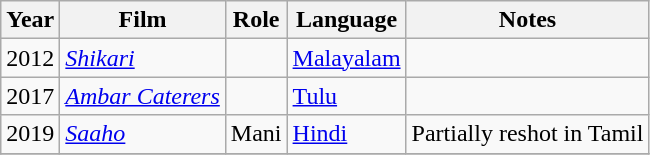<table class="wikitable sortable">
<tr>
<th>Year</th>
<th>Film</th>
<th>Role</th>
<th>Language</th>
<th>Notes</th>
</tr>
<tr>
<td>2012</td>
<td><em><a href='#'>Shikari</a></em></td>
<td></td>
<td><a href='#'>Malayalam</a></td>
<td></td>
</tr>
<tr>
<td>2017</td>
<td><em><a href='#'>Ambar Caterers</a></em></td>
<td></td>
<td><a href='#'>Tulu</a></td>
<td></td>
</tr>
<tr>
<td>2019</td>
<td><em><a href='#'>Saaho</a></em></td>
<td>Mani</td>
<td><a href='#'>Hindi</a></td>
<td>Partially reshot in Tamil</td>
</tr>
<tr>
</tr>
</table>
